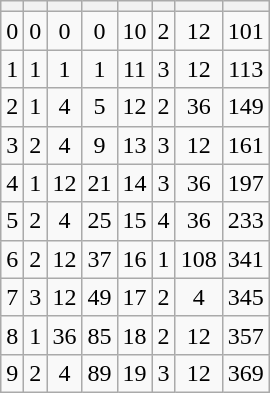<table class="wikitable" border="2" style="text-align:center">
<tr>
<th></th>
<th></th>
<th></th>
<th></th>
<th></th>
<th></th>
<th></th>
<th></th>
</tr>
<tr>
<td>0</td>
<td>0</td>
<td>0</td>
<td>0</td>
<td>10</td>
<td>2</td>
<td>12</td>
<td>101</td>
</tr>
<tr>
<td>1</td>
<td>1</td>
<td>1</td>
<td>1</td>
<td>11</td>
<td>3</td>
<td>12</td>
<td>113</td>
</tr>
<tr>
<td>2</td>
<td>1</td>
<td>4</td>
<td>5</td>
<td>12</td>
<td>2</td>
<td>36</td>
<td>149</td>
</tr>
<tr>
<td>3</td>
<td>2</td>
<td>4</td>
<td>9</td>
<td>13</td>
<td>3</td>
<td>12</td>
<td>161</td>
</tr>
<tr>
<td>4</td>
<td>1</td>
<td>12</td>
<td>21</td>
<td>14</td>
<td>3</td>
<td>36</td>
<td>197</td>
</tr>
<tr>
<td>5</td>
<td>2</td>
<td>4</td>
<td>25</td>
<td>15</td>
<td>4</td>
<td>36</td>
<td>233</td>
</tr>
<tr>
<td>6</td>
<td>2</td>
<td>12</td>
<td>37</td>
<td>16</td>
<td>1</td>
<td>108</td>
<td>341</td>
</tr>
<tr>
<td>7</td>
<td>3</td>
<td>12</td>
<td>49</td>
<td>17</td>
<td>2</td>
<td>4</td>
<td>345</td>
</tr>
<tr>
<td>8</td>
<td>1</td>
<td>36</td>
<td>85</td>
<td>18</td>
<td>2</td>
<td>12</td>
<td>357</td>
</tr>
<tr>
<td>9</td>
<td>2</td>
<td>4</td>
<td>89</td>
<td>19</td>
<td>3</td>
<td>12</td>
<td>369</td>
</tr>
</table>
